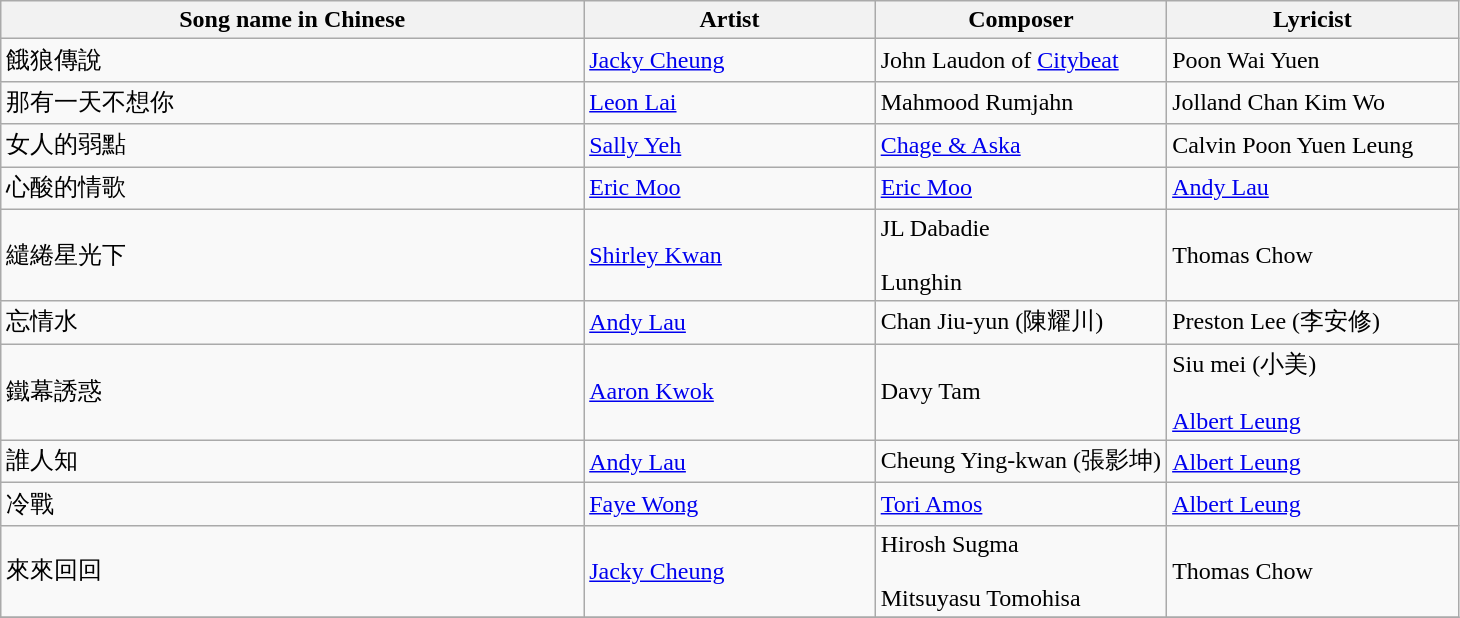<table class="wikitable">
<tr>
<th width=40%>Song name in Chinese</th>
<th width=20%>Artist</th>
<th width=20%>Composer</th>
<th width=20%>Lyricist</th>
</tr>
<tr>
<td>餓狼傳說</td>
<td><a href='#'>Jacky Cheung</a></td>
<td>John Laudon of <a href='#'>Citybeat</a></td>
<td>Poon Wai Yuen</td>
</tr>
<tr>
<td>那有一天不想你</td>
<td><a href='#'>Leon Lai</a></td>
<td>Mahmood Rumjahn</td>
<td>Jolland Chan Kim Wo</td>
</tr>
<tr>
<td>女人的弱點</td>
<td><a href='#'>Sally Yeh</a></td>
<td><a href='#'>Chage & Aska</a></td>
<td>Calvin Poon Yuen Leung</td>
</tr>
<tr>
<td>心酸的情歌</td>
<td><a href='#'>Eric Moo</a></td>
<td><a href='#'>Eric Moo</a></td>
<td><a href='#'>Andy Lau</a></td>
</tr>
<tr>
<td>繾綣星光下</td>
<td><a href='#'>Shirley Kwan</a></td>
<td>JL Dabadie<br><br>Lunghin</td>
<td>Thomas Chow</td>
</tr>
<tr>
<td>忘情水</td>
<td><a href='#'>Andy Lau</a></td>
<td>Chan Jiu-yun (陳耀川)</td>
<td>Preston Lee (李安修)</td>
</tr>
<tr>
<td>鐵幕誘惑</td>
<td><a href='#'>Aaron Kwok</a></td>
<td>Davy Tam</td>
<td>Siu mei (小美)<br><br><a href='#'>Albert Leung</a></td>
</tr>
<tr>
<td>誰人知</td>
<td><a href='#'>Andy Lau</a></td>
<td>Cheung Ying-kwan (張影坤)</td>
<td><a href='#'>Albert Leung</a></td>
</tr>
<tr>
<td>冷戰</td>
<td><a href='#'>Faye Wong</a></td>
<td><a href='#'>Tori Amos</a></td>
<td><a href='#'>Albert Leung</a></td>
</tr>
<tr>
<td>來來回回</td>
<td><a href='#'>Jacky Cheung</a></td>
<td>Hirosh Sugma<br><br>Mitsuyasu Tomohisa</td>
<td>Thomas Chow</td>
</tr>
<tr>
</tr>
</table>
